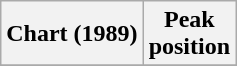<table class="wikitable plainrowheaders">
<tr>
<th scope="col">Chart (1989)</th>
<th scope="col">Peak<br>position</th>
</tr>
<tr>
</tr>
</table>
